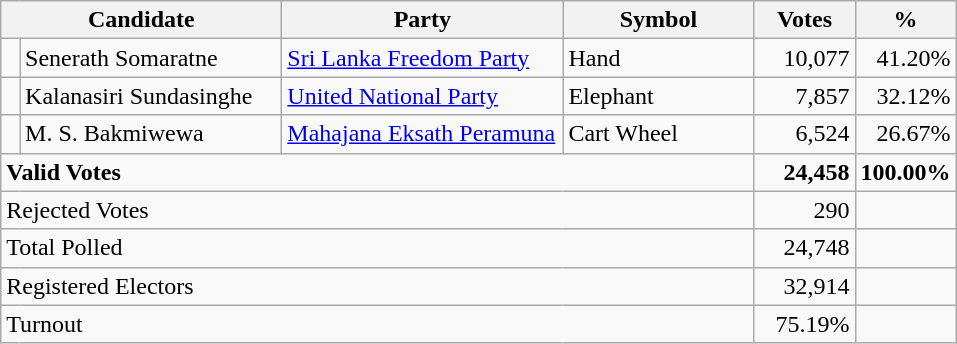<table class="wikitable" border="1" style="text-align:right;">
<tr>
<th align=left colspan=2 width="180">Candidate</th>
<th align=left width="180">Party</th>
<th align=left width="120">Symbol</th>
<th align=left width="60">Votes</th>
<th align=left width="60">%</th>
</tr>
<tr>
<td bgcolor=> </td>
<td align=left>Senerath Somaratne</td>
<td align=left><a href='#'>Sri Lanka Freedom Party</a></td>
<td align=left>Hand</td>
<td>10,077</td>
<td>41.20%</td>
</tr>
<tr>
<td bgcolor=> </td>
<td align=left>Kalanasiri Sundasinghe</td>
<td align=left><a href='#'>United National Party</a></td>
<td align=left>Elephant</td>
<td>7,857</td>
<td>32.12%</td>
</tr>
<tr>
<td bgcolor=> </td>
<td align=left>M. S. Bakmiwewa</td>
<td align=left><a href='#'>Mahajana Eksath Peramuna</a></td>
<td align=left>Cart Wheel</td>
<td>6,524</td>
<td>26.67%</td>
</tr>
<tr>
<td align=left colspan=4><strong>Valid Votes</strong></td>
<td><strong>24,458</strong></td>
<td><strong>100.00%</strong></td>
</tr>
<tr>
<td align=left colspan=4>Rejected Votes</td>
<td>290</td>
<td></td>
</tr>
<tr>
<td align=left colspan=4>Total Polled</td>
<td>24,748</td>
<td></td>
</tr>
<tr>
<td align=left colspan=4>Registered Electors</td>
<td>32,914</td>
<td></td>
</tr>
<tr>
<td align=left colspan=4>Turnout</td>
<td>75.19%</td>
</tr>
</table>
